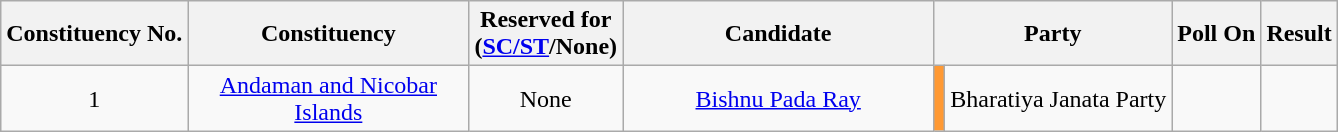<table class="wikitable sortable" style="text-align:center">
<tr>
<th>Constituency No.</th>
<th style="width:180px;">Constituency</th>
<th>Reserved for<br>(<a href='#'>SC/ST</a>/None)</th>
<th style="width:200px;">Candidate</th>
<th colspan="2">Party</th>
<th>Poll On</th>
<th>Result</th>
</tr>
<tr>
<td style="text-align:center;">1</td>
<td><a href='#'>Andaman and Nicobar Islands</a></td>
<td>None</td>
<td><a href='#'>Bishnu Pada Ray</a></td>
<td bgcolor=#FF9933></td>
<td>Bharatiya Janata Party</td>
<td></td>
<td></td>
</tr>
</table>
